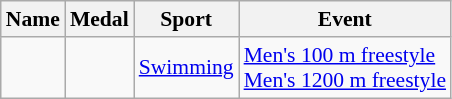<table class="wikitable sortable" style="font-size:90%">
<tr>
<th>Name</th>
<th>Medal</th>
<th>Sport</th>
<th>Event</th>
</tr>
<tr>
<td></td>
<td><br></td>
<td><a href='#'>Swimming</a></td>
<td><a href='#'>Men's 100 m freestyle</a><br><a href='#'>Men's 1200 m freestyle</a></td>
</tr>
</table>
